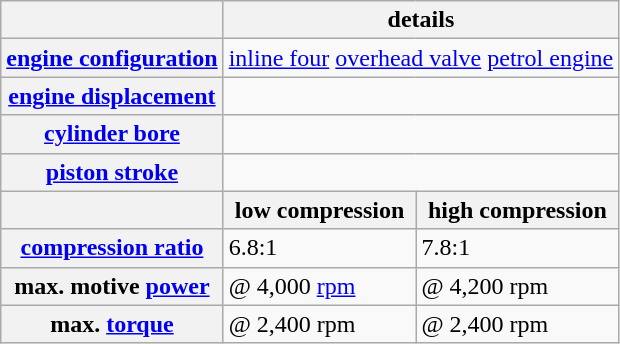<table class="wikitable">
<tr>
<th></th>
<th colspan=2>details</th>
</tr>
<tr>
<th><a href='#'>engine configuration</a></th>
<td colspan=2><a href='#'>inline four</a> <a href='#'>overhead valve</a> <a href='#'>petrol engine</a></td>
</tr>
<tr>
<th><a href='#'>engine displacement</a></th>
<td colspan=2></td>
</tr>
<tr>
<th><a href='#'>cylinder bore</a></th>
<td colspan=2></td>
</tr>
<tr>
<th><a href='#'>piston stroke</a></th>
<td colspan=2></td>
</tr>
<tr>
<th></th>
<th>low compression</th>
<th>high compression</th>
</tr>
<tr>
<th><a href='#'>compression ratio</a></th>
<td>6.8:1</td>
<td>7.8:1</td>
</tr>
<tr>
<th>max. motive <a href='#'>power</a></th>
<td> @ 4,000 <a href='#'>rpm</a></td>
<td> @ 4,200 rpm</td>
</tr>
<tr>
<th>max. <a href='#'>torque</a></th>
<td> @ 2,400 rpm</td>
<td> @ 2,400 rpm</td>
</tr>
</table>
